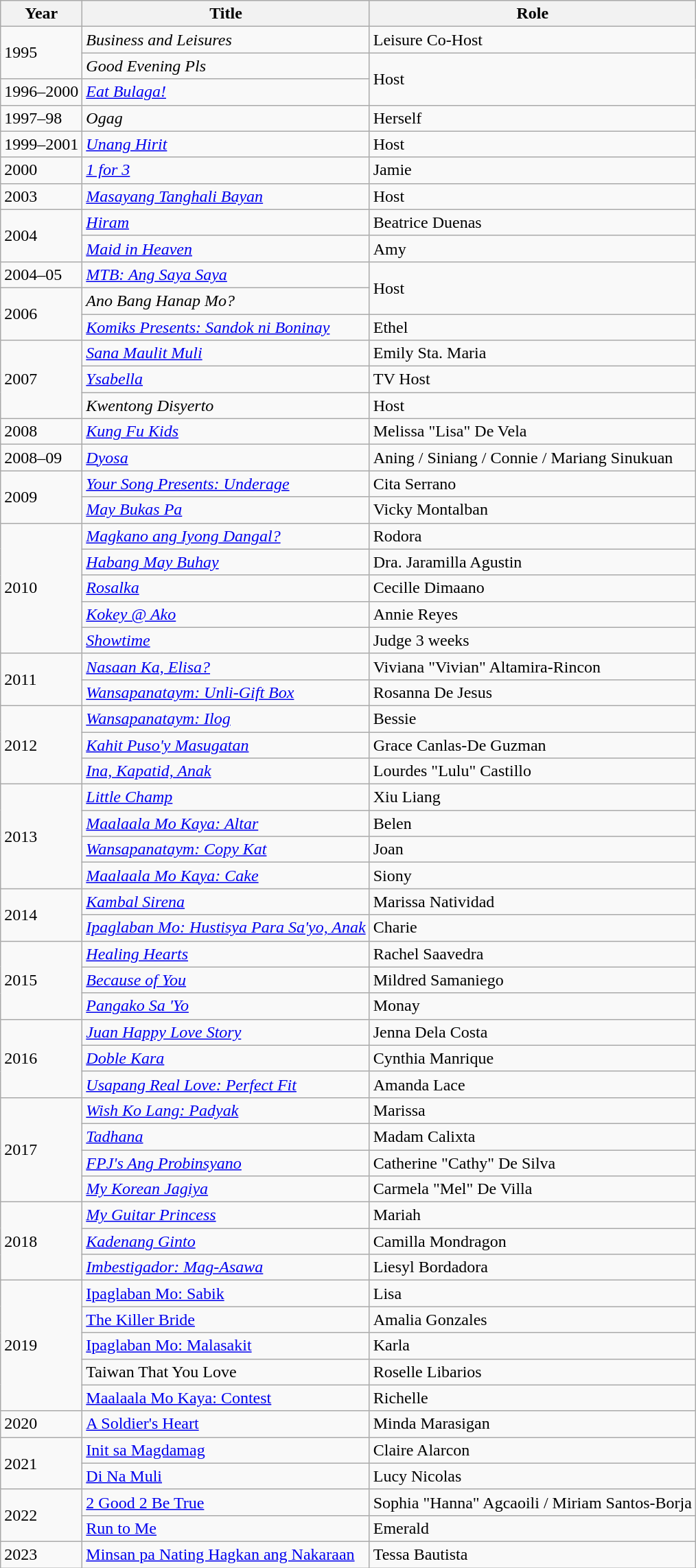<table class="wikitable sortable">
<tr>
<th>Year</th>
<th>Title</th>
<th>Role</th>
</tr>
<tr>
<td rowspan="2">1995</td>
<td><em>Business and Leisures</em></td>
<td>Leisure Co-Host</td>
</tr>
<tr>
<td><em>Good Evening Pls</em></td>
<td rowspan="2">Host</td>
</tr>
<tr>
<td>1996–2000</td>
<td><em><a href='#'>Eat Bulaga!</a></em></td>
</tr>
<tr>
<td>1997–98</td>
<td><em>Ogag</em></td>
<td>Herself</td>
</tr>
<tr>
<td>1999–2001</td>
<td><em><a href='#'>Unang Hirit</a></em></td>
<td>Host</td>
</tr>
<tr>
<td>2000</td>
<td><em><a href='#'>1 for 3</a></em></td>
<td>Jamie</td>
</tr>
<tr>
<td>2003</td>
<td><em><a href='#'>Masayang Tanghali Bayan</a></em></td>
<td>Host</td>
</tr>
<tr>
<td rowspan=2>2004</td>
<td><em><a href='#'>Hiram</a></em></td>
<td>Beatrice Duenas</td>
</tr>
<tr>
<td><em><a href='#'>Maid in Heaven</a></em></td>
<td>Amy</td>
</tr>
<tr>
<td>2004–05</td>
<td><em><a href='#'>MTB: Ang Saya Saya</a></em></td>
<td rowspan="2">Host</td>
</tr>
<tr>
<td rowspan=2>2006</td>
<td><em>Ano Bang Hanap Mo?</em></td>
</tr>
<tr>
<td><em><a href='#'>Komiks Presents: Sandok ni Boninay</a></em></td>
<td>Ethel</td>
</tr>
<tr>
<td rowspan="3">2007</td>
<td><em><a href='#'>Sana Maulit Muli</a></em></td>
<td>Emily Sta. Maria</td>
</tr>
<tr>
<td><em><a href='#'>Ysabella</a></em></td>
<td>TV Host</td>
</tr>
<tr>
<td><em>Kwentong Disyerto</em></td>
<td>Host</td>
</tr>
<tr>
<td>2008</td>
<td><em><a href='#'>Kung Fu Kids</a></em></td>
<td>Melissa "Lisa" De Vela</td>
</tr>
<tr>
<td>2008–09</td>
<td><em><a href='#'>Dyosa</a></em></td>
<td>Aning / Siniang / Connie / Mariang Sinukuan</td>
</tr>
<tr>
<td rowspan=2>2009</td>
<td><em><a href='#'>Your Song Presents: Underage</a></em></td>
<td>Cita Serrano</td>
</tr>
<tr>
<td><em><a href='#'>May Bukas Pa</a></em></td>
<td>Vicky Montalban</td>
</tr>
<tr>
<td rowspan=5>2010</td>
<td><em><a href='#'>Magkano ang Iyong Dangal?</a></em></td>
<td>Rodora</td>
</tr>
<tr>
<td><em><a href='#'>Habang May Buhay</a></em></td>
<td>Dra. Jaramilla Agustin</td>
</tr>
<tr>
<td><em><a href='#'>Rosalka</a></em></td>
<td>Cecille Dimaano</td>
</tr>
<tr>
<td><em><a href='#'>Kokey @ Ako</a></em></td>
<td>Annie Reyes</td>
</tr>
<tr>
<td><em><a href='#'>Showtime</a></em></td>
<td>Judge 3 weeks</td>
</tr>
<tr>
<td rowspan=2>2011</td>
<td><em><a href='#'>Nasaan Ka, Elisa?</a></em></td>
<td>Viviana "Vivian" Altamira-Rincon</td>
</tr>
<tr>
<td><em><a href='#'>Wansapanataym: Unli-Gift Box</a></em></td>
<td>Rosanna De Jesus</td>
</tr>
<tr>
<td rowspan=3>2012</td>
<td><em><a href='#'>Wansapanataym: Ilog</a></em></td>
<td>Bessie</td>
</tr>
<tr>
<td><em><a href='#'>Kahit Puso'y Masugatan</a></em></td>
<td>Grace Canlas-De Guzman</td>
</tr>
<tr>
<td><em><a href='#'>Ina, Kapatid, Anak</a></em></td>
<td>Lourdes "Lulu" Castillo</td>
</tr>
<tr>
<td rowspan=4>2013</td>
<td><em><a href='#'>Little Champ</a></em></td>
<td>Xiu Liang</td>
</tr>
<tr>
<td><em><a href='#'>Maalaala Mo Kaya: Altar</a></em></td>
<td>Belen</td>
</tr>
<tr>
<td><em><a href='#'>Wansapanataym: Copy Kat</a></em></td>
<td>Joan</td>
</tr>
<tr>
<td><em><a href='#'>Maalaala Mo Kaya: Cake</a></em></td>
<td>Siony</td>
</tr>
<tr>
<td rowspan=2>2014</td>
<td><em><a href='#'>Kambal Sirena</a></em></td>
<td>Marissa Natividad</td>
</tr>
<tr>
<td><em><a href='#'>Ipaglaban Mo: Hustisya Para Sa'yo, Anak</a></em></td>
<td>Charie</td>
</tr>
<tr>
<td rowspan=3>2015</td>
<td><em><a href='#'>Healing Hearts</a></em></td>
<td>Rachel Saavedra</td>
</tr>
<tr>
<td><em><a href='#'>Because of You</a></em></td>
<td>Mildred Samaniego</td>
</tr>
<tr>
<td><em><a href='#'>Pangako Sa 'Yo</a></em></td>
<td>Monay</td>
</tr>
<tr>
<td rowspan=3>2016</td>
<td><em><a href='#'>Juan Happy Love Story</a></em></td>
<td>Jenna Dela Costa</td>
</tr>
<tr>
<td><em><a href='#'>Doble Kara</a></em></td>
<td>Cynthia Manrique</td>
</tr>
<tr>
<td><em><a href='#'>Usapang Real Love: Perfect Fit</a></em></td>
<td>Amanda Lace</td>
</tr>
<tr>
<td rowspan=4>2017</td>
<td><em><a href='#'>Wish Ko Lang: Padyak</a></em></td>
<td>Marissa</td>
</tr>
<tr>
<td><em><a href='#'>Tadhana</a></em></td>
<td>Madam Calixta</td>
</tr>
<tr>
<td><em><a href='#'>FPJ's Ang Probinsyano</a></em></td>
<td>Catherine "Cathy" De Silva</td>
</tr>
<tr>
<td><em><a href='#'>My Korean Jagiya</a></em></td>
<td>Carmela "Mel" De Villa</td>
</tr>
<tr>
<td rowspan=3>2018</td>
<td><em><a href='#'>My Guitar Princess</a></em></td>
<td>Mariah</td>
</tr>
<tr>
<td><em><a href='#'>Kadenang Ginto</a></em></td>
<td>Camilla Mondragon</td>
</tr>
<tr>
<td><em><a href='#'>Imbestigador: Mag-Asawa</a></td>
<td>Liesyl Bordadora</td>
</tr>
<tr>
<td rowspan="5">2019</td>
<td></em><a href='#'>Ipaglaban Mo: Sabik</a><em></td>
<td>Lisa</td>
</tr>
<tr>
<td></em><a href='#'>The Killer Bride</a><em></td>
<td>Amalia Gonzales</td>
</tr>
<tr>
<td></em><a href='#'>Ipaglaban Mo: Malasakit</a><em></td>
<td>Karla</td>
</tr>
<tr>
<td></em>Taiwan That You Love<em></td>
<td>Roselle Libarios</td>
</tr>
<tr>
<td></em><a href='#'>Maalaala Mo Kaya: Contest</a><em></td>
<td>Richelle</td>
</tr>
<tr>
<td>2020</td>
<td></em><a href='#'>A Soldier's Heart</a><em></td>
<td>Minda Marasigan</td>
</tr>
<tr>
<td rowspan=2>2021</td>
<td></em><a href='#'>Init sa Magdamag</a><em></td>
<td>Claire Alarcon</td>
</tr>
<tr>
<td></em><a href='#'>Di Na Muli</a><em></td>
<td>Lucy Nicolas</td>
</tr>
<tr>
<td rowspan=2>2022</td>
<td></em><a href='#'>2 Good 2 Be True</a><em></td>
<td>Sophia "Hanna" Agcaoili / Miriam Santos-Borja</td>
</tr>
<tr>
<td></em><a href='#'>Run to Me</a><em></td>
<td>Emerald</td>
</tr>
<tr>
<td>2023</td>
<td></em><a href='#'>Minsan pa Nating Hagkan ang Nakaraan</a><em></td>
<td>Tessa Bautista</td>
</tr>
</table>
